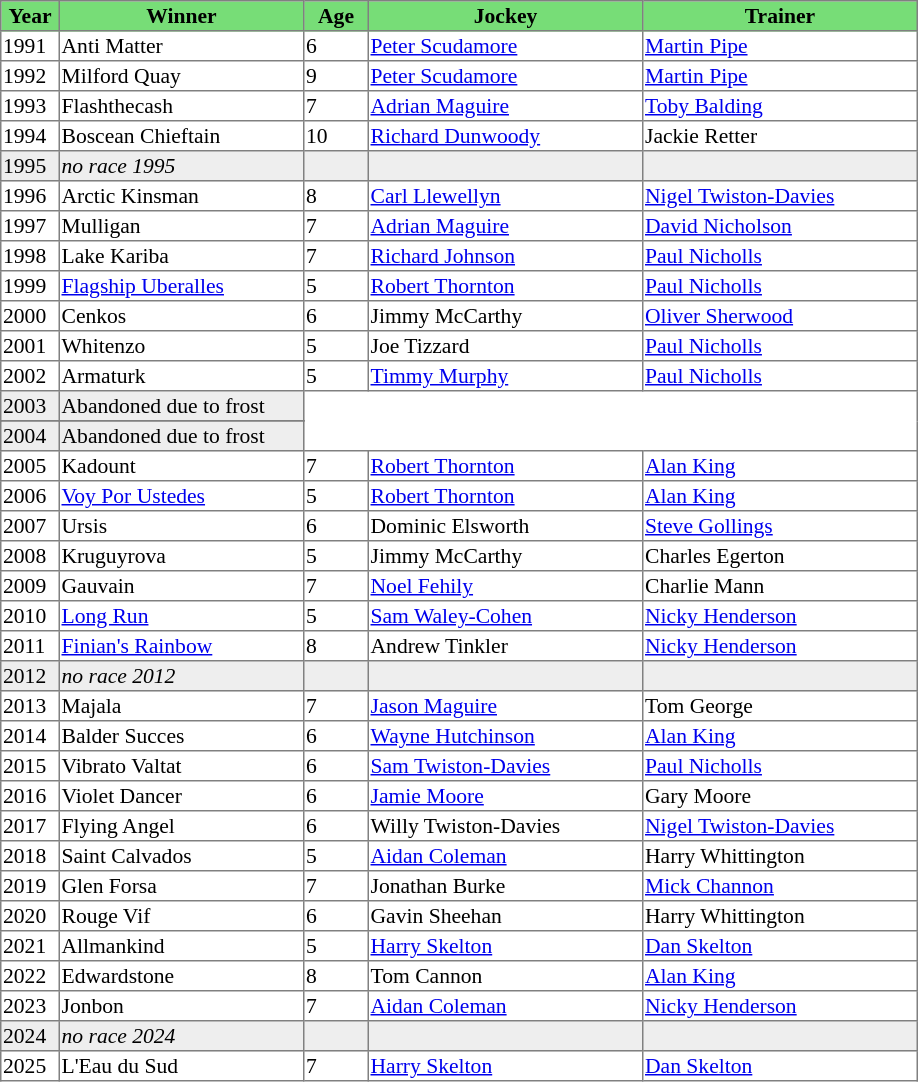<table class = "sortable" | border="1" style="border-collapse: collapse; font-size:90%">
<tr bgcolor="#77dd77" align="center">
<th width="36px"><strong>Year</strong><br></th>
<th width="160px"><strong>Winner</strong><br></th>
<th width="40px"><strong>Age</strong><br></th>
<th width="180px"><strong>Jockey</strong><br></th>
<th width="180px"><strong>Trainer</strong><br></th>
</tr>
<tr>
<td>1991</td>
<td>Anti Matter</td>
<td>6</td>
<td><a href='#'>Peter Scudamore</a></td>
<td><a href='#'>Martin Pipe</a></td>
</tr>
<tr>
<td>1992</td>
<td>Milford Quay</td>
<td>9</td>
<td><a href='#'>Peter Scudamore</a></td>
<td><a href='#'>Martin Pipe</a></td>
</tr>
<tr>
<td>1993</td>
<td>Flashthecash</td>
<td>7</td>
<td><a href='#'>Adrian Maguire</a></td>
<td><a href='#'>Toby Balding</a></td>
</tr>
<tr>
<td>1994</td>
<td>Boscean Chieftain</td>
<td>10</td>
<td><a href='#'>Richard Dunwoody</a></td>
<td>Jackie Retter</td>
</tr>
<tr bgcolor="#eeeeee">
<td><span>1995</span></td>
<td><em>no race 1995</em></td>
<td></td>
<td></td>
<td></td>
</tr>
<tr>
<td>1996</td>
<td>Arctic Kinsman</td>
<td>8</td>
<td><a href='#'>Carl Llewellyn</a></td>
<td><a href='#'>Nigel Twiston-Davies</a></td>
</tr>
<tr>
<td>1997</td>
<td>Mulligan</td>
<td>7</td>
<td><a href='#'>Adrian Maguire</a></td>
<td><a href='#'>David Nicholson</a></td>
</tr>
<tr>
<td>1998</td>
<td>Lake Kariba</td>
<td>7</td>
<td><a href='#'>Richard Johnson</a></td>
<td><a href='#'>Paul Nicholls</a></td>
</tr>
<tr>
<td>1999</td>
<td><a href='#'>Flagship Uberalles</a></td>
<td>5</td>
<td><a href='#'>Robert Thornton</a></td>
<td><a href='#'>Paul Nicholls</a></td>
</tr>
<tr>
<td>2000</td>
<td>Cenkos</td>
<td>6</td>
<td>Jimmy McCarthy</td>
<td><a href='#'>Oliver Sherwood</a></td>
</tr>
<tr>
<td>2001</td>
<td>Whitenzo</td>
<td>5</td>
<td>Joe Tizzard</td>
<td><a href='#'>Paul Nicholls</a></td>
</tr>
<tr>
<td>2002</td>
<td>Armaturk</td>
<td>5</td>
<td><a href='#'>Timmy Murphy</a></td>
<td><a href='#'>Paul Nicholls</a></td>
</tr>
<tr bgcolor="#eeeeee">
<td>2003<td>Abandoned due to frost</td></td>
</tr>
<tr>
</tr>
<tr bgcolor="#eeeeee">
<td>2004<td>Abandoned due to frost</td></td>
</tr>
<tr>
<td>2005</td>
<td>Kadount </td>
<td>7</td>
<td><a href='#'>Robert Thornton</a></td>
<td><a href='#'>Alan King</a></td>
</tr>
<tr>
<td>2006</td>
<td><a href='#'>Voy Por Ustedes</a> </td>
<td>5</td>
<td><a href='#'>Robert Thornton</a></td>
<td><a href='#'>Alan King</a></td>
</tr>
<tr>
<td>2007</td>
<td>Ursis </td>
<td>6</td>
<td>Dominic Elsworth</td>
<td><a href='#'>Steve Gollings</a></td>
</tr>
<tr>
<td>2008</td>
<td>Kruguyrova</td>
<td>5</td>
<td>Jimmy McCarthy</td>
<td>Charles Egerton</td>
</tr>
<tr>
<td>2009</td>
<td>Gauvain </td>
<td>7</td>
<td><a href='#'>Noel Fehily</a></td>
<td>Charlie Mann</td>
</tr>
<tr>
<td>2010</td>
<td><a href='#'>Long Run</a></td>
<td>5</td>
<td><a href='#'>Sam Waley-Cohen</a></td>
<td><a href='#'>Nicky Henderson</a></td>
</tr>
<tr>
<td>2011</td>
<td><a href='#'>Finian's Rainbow</a></td>
<td>8</td>
<td>Andrew Tinkler</td>
<td><a href='#'>Nicky Henderson</a></td>
</tr>
<tr bgcolor="#eeeeee">
<td><span>2012</span></td>
<td><em>no race 2012</em> </td>
<td></td>
<td></td>
<td></td>
</tr>
<tr>
<td>2013</td>
<td>Majala</td>
<td>7</td>
<td><a href='#'>Jason Maguire</a></td>
<td>Tom George</td>
</tr>
<tr>
<td>2014</td>
<td>Balder Succes</td>
<td>6</td>
<td><a href='#'>Wayne Hutchinson</a></td>
<td><a href='#'>Alan King</a></td>
</tr>
<tr>
<td>2015</td>
<td>Vibrato Valtat</td>
<td>6</td>
<td><a href='#'>Sam Twiston-Davies</a></td>
<td><a href='#'>Paul Nicholls</a></td>
</tr>
<tr>
<td>2016</td>
<td>Violet Dancer</td>
<td>6</td>
<td><a href='#'>Jamie Moore</a></td>
<td>Gary Moore</td>
</tr>
<tr>
<td>2017</td>
<td>Flying Angel</td>
<td>6</td>
<td>Willy Twiston-Davies</td>
<td><a href='#'>Nigel Twiston-Davies</a></td>
</tr>
<tr>
<td>2018</td>
<td>Saint Calvados</td>
<td>5</td>
<td><a href='#'>Aidan Coleman</a></td>
<td>Harry Whittington</td>
</tr>
<tr>
<td>2019</td>
<td>Glen Forsa</td>
<td>7</td>
<td>Jonathan Burke</td>
<td><a href='#'>Mick Channon</a></td>
</tr>
<tr>
<td>2020</td>
<td>Rouge Vif</td>
<td>6</td>
<td>Gavin Sheehan</td>
<td>Harry Whittington</td>
</tr>
<tr>
<td>2021</td>
<td>Allmankind</td>
<td>5</td>
<td><a href='#'>Harry Skelton</a></td>
<td><a href='#'>Dan Skelton</a></td>
</tr>
<tr>
<td>2022</td>
<td>Edwardstone</td>
<td>8</td>
<td>Tom Cannon</td>
<td><a href='#'>Alan King</a></td>
</tr>
<tr>
<td>2023</td>
<td>Jonbon</td>
<td>7</td>
<td><a href='#'>Aidan Coleman</a></td>
<td><a href='#'>Nicky Henderson</a></td>
</tr>
<tr bgcolor="#eeeeee">
<td><span>2024</span></td>
<td><em>no race 2024</em> </td>
<td></td>
<td></td>
<td></td>
</tr>
<tr>
<td>2025</td>
<td>L'Eau du Sud</td>
<td>7</td>
<td><a href='#'>Harry Skelton</a></td>
<td><a href='#'>Dan Skelton</a></td>
</tr>
</table>
